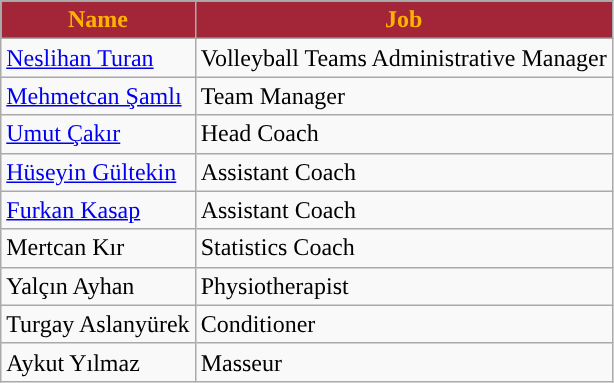<table class="wikitable plainrowheaders sortable">
<tr>
<th style="background:#A32638; color:#FFB300; ">Name</th>
<th style="background:#A32638; color:#FFB300; ">Job</th>
</tr>
<tr>
<td> <a href='#'>Neslihan Turan</a></td>
<td>Volleyball Teams Administrative Manager</td>
</tr>
<tr>
<td> <a href='#'>Mehmetcan Şamlı</a></td>
<td>Team Manager</td>
</tr>
<tr>
<td> <a href='#'>Umut Çakır</a></td>
<td>Head Coach</td>
</tr>
<tr>
<td> <a href='#'>Hüseyin Gültekin</a></td>
<td>Assistant Coach</td>
</tr>
<tr>
<td> <a href='#'>Furkan Kasap</a></td>
<td>Assistant Coach</td>
</tr>
<tr>
<td> Mertcan Kır</td>
<td>Statistics Coach</td>
</tr>
<tr>
<td> Yalçın Ayhan</td>
<td>Physiotherapist</td>
</tr>
<tr>
<td> Turgay Aslanyürek</td>
<td>Conditioner</td>
</tr>
<tr>
<td> Aykut Yılmaz</td>
<td>Masseur</td>
</tr>
</table>
